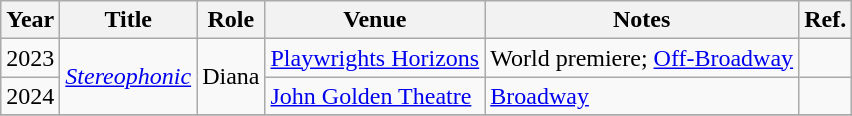<table class="wikitable sortable">
<tr>
<th>Year</th>
<th>Title</th>
<th>Role</th>
<th>Venue</th>
<th>Notes</th>
<th class="unsortable">Ref.</th>
</tr>
<tr>
<td>2023</td>
<td rowspan=2><em><a href='#'>Stereophonic</a></em></td>
<td rowspan=2>Diana</td>
<td><a href='#'>Playwrights Horizons</a></td>
<td>World premiere; <a href='#'>Off-Broadway</a></td>
<td></td>
</tr>
<tr>
<td>2024</td>
<td><a href='#'>John Golden Theatre</a></td>
<td><a href='#'>Broadway</a></td>
<td></td>
</tr>
<tr>
</tr>
</table>
